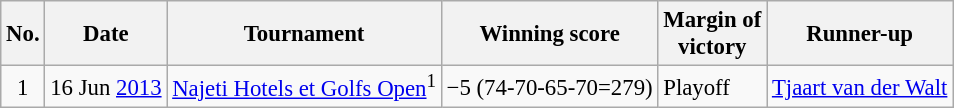<table class="wikitable" style="font-size:95%;">
<tr>
<th>No.</th>
<th>Date</th>
<th>Tournament</th>
<th>Winning score</th>
<th>Margin of<br>victory</th>
<th>Runner-up</th>
</tr>
<tr>
<td align=center>1</td>
<td align=right>16 Jun <a href='#'>2013</a></td>
<td><a href='#'>Najeti Hotels et Golfs Open</a><sup>1</sup></td>
<td>−5 (74-70-65-70=279)</td>
<td>Playoff</td>
<td> <a href='#'>Tjaart van der Walt</a></td>
</tr>
</table>
